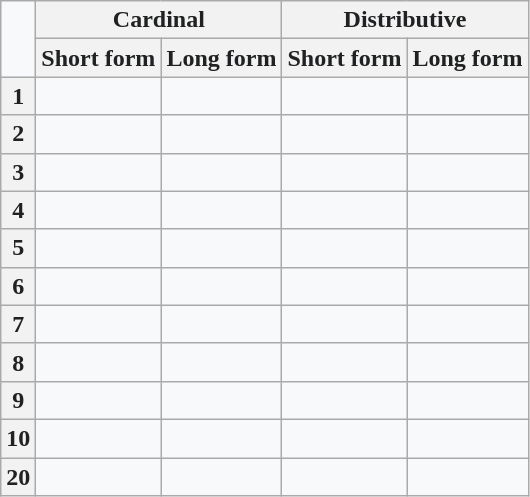<table class="wikitable" style="vertical-align:middle; background-color:#F8F9FA; color:#202122;">
<tr>
<td rowspan="2"></td>
<th colspan="2">Cardinal</th>
<th colspan="2">Distributive</th>
</tr>
<tr>
<th>Short form</th>
<th>Long form</th>
<th>Short form</th>
<th>Long form</th>
</tr>
<tr>
<th>1</th>
<td></td>
<td></td>
<td></td>
<td></td>
</tr>
<tr>
<th>2</th>
<td></td>
<td></td>
<td></td>
<td></td>
</tr>
<tr>
<th>3</th>
<td></td>
<td></td>
<td></td>
<td></td>
</tr>
<tr>
<th>4</th>
<td></td>
<td></td>
<td></td>
<td></td>
</tr>
<tr>
<th>5</th>
<td></td>
<td></td>
<td></td>
<td></td>
</tr>
<tr>
<th>6</th>
<td></td>
<td></td>
<td></td>
<td></td>
</tr>
<tr>
<th>7</th>
<td></td>
<td></td>
<td></td>
<td></td>
</tr>
<tr>
<th>8</th>
<td></td>
<td></td>
<td></td>
<td></td>
</tr>
<tr>
<th>9</th>
<td></td>
<td></td>
<td></td>
<td></td>
</tr>
<tr>
<th>10</th>
<td></td>
<td></td>
<td></td>
<td></td>
</tr>
<tr>
<th>20</th>
<td></td>
<td></td>
<td></td>
<td></td>
</tr>
</table>
